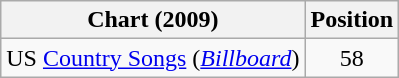<table class="wikitable sortable">
<tr>
<th scope="col">Chart (2009)</th>
<th scope="col">Position</th>
</tr>
<tr>
<td>US <a href='#'>Country Songs</a> (<em><a href='#'>Billboard</a></em>)</td>
<td align="center">58</td>
</tr>
</table>
